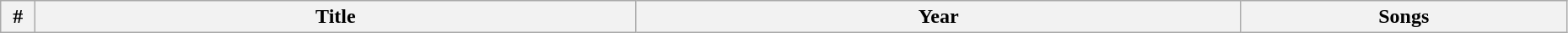<table class="wikitable plainrowheaders" style="width:98%;">
<tr>
<th width="20">#</th>
<th>Title</th>
<th>Year</th>
<th width="250">Songs<br>











</th>
</tr>
</table>
